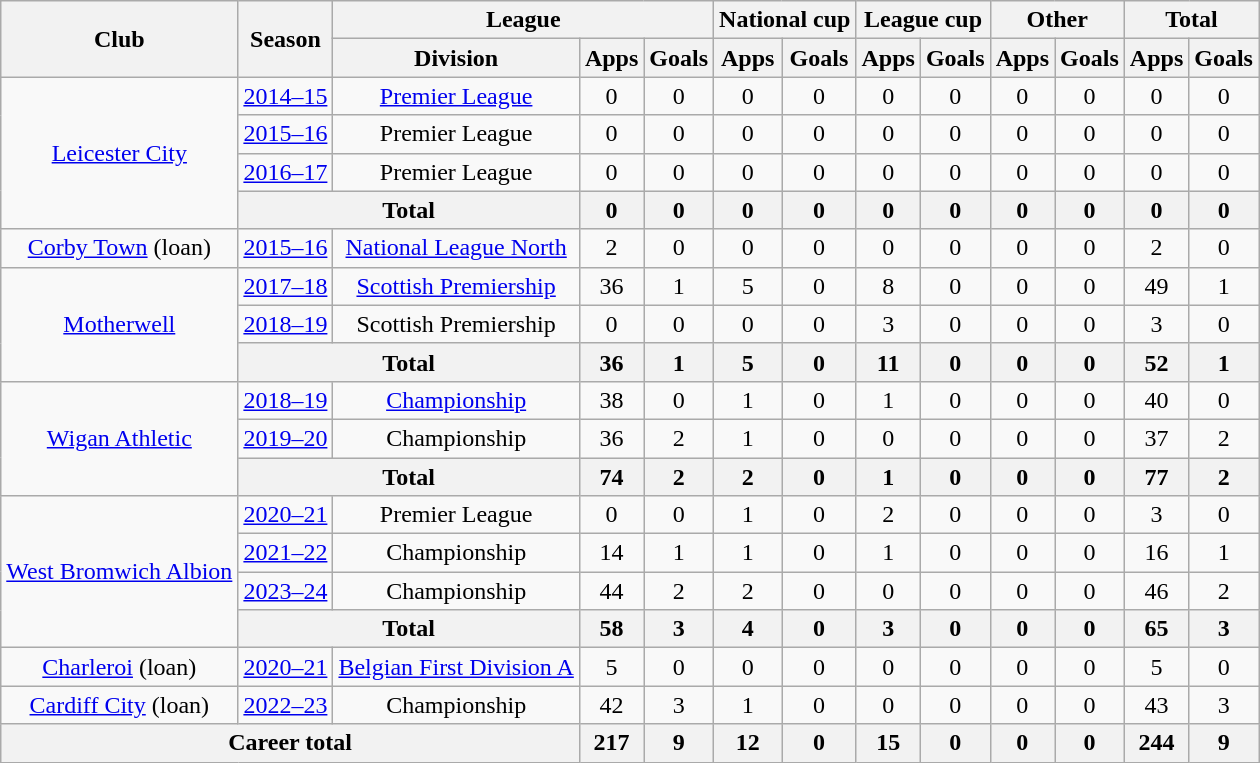<table class="wikitable" style="text-align:center">
<tr>
<th rowspan="2">Club</th>
<th rowspan="2">Season</th>
<th colspan="3">League</th>
<th colspan="2">National cup</th>
<th colspan="2">League cup</th>
<th colspan="2">Other</th>
<th colspan="2">Total</th>
</tr>
<tr>
<th>Division</th>
<th>Apps</th>
<th>Goals</th>
<th>Apps</th>
<th>Goals</th>
<th>Apps</th>
<th>Goals</th>
<th>Apps</th>
<th>Goals</th>
<th>Apps</th>
<th>Goals</th>
</tr>
<tr>
<td rowspan="4"><a href='#'>Leicester City</a></td>
<td><a href='#'>2014–15</a></td>
<td><a href='#'>Premier League</a></td>
<td>0</td>
<td>0</td>
<td>0</td>
<td>0</td>
<td>0</td>
<td>0</td>
<td>0</td>
<td>0</td>
<td>0</td>
<td>0</td>
</tr>
<tr>
<td><a href='#'>2015–16</a></td>
<td>Premier League</td>
<td>0</td>
<td>0</td>
<td>0</td>
<td>0</td>
<td>0</td>
<td>0</td>
<td>0</td>
<td>0</td>
<td>0</td>
<td>0</td>
</tr>
<tr>
<td><a href='#'>2016–17</a></td>
<td>Premier League</td>
<td>0</td>
<td>0</td>
<td>0</td>
<td>0</td>
<td>0</td>
<td>0</td>
<td>0</td>
<td>0</td>
<td>0</td>
<td>0</td>
</tr>
<tr>
<th colspan="2">Total</th>
<th>0</th>
<th>0</th>
<th>0</th>
<th>0</th>
<th>0</th>
<th>0</th>
<th>0</th>
<th>0</th>
<th>0</th>
<th>0</th>
</tr>
<tr>
<td><a href='#'>Corby Town</a> (loan)</td>
<td><a href='#'>2015–16</a></td>
<td><a href='#'>National League North</a></td>
<td>2</td>
<td>0</td>
<td>0</td>
<td>0</td>
<td>0</td>
<td>0</td>
<td>0</td>
<td>0</td>
<td>2</td>
<td>0</td>
</tr>
<tr>
<td rowspan="3"><a href='#'>Motherwell</a></td>
<td><a href='#'>2017–18</a></td>
<td><a href='#'>Scottish Premiership</a></td>
<td>36</td>
<td>1</td>
<td>5</td>
<td>0</td>
<td>8</td>
<td>0</td>
<td>0</td>
<td>0</td>
<td>49</td>
<td>1</td>
</tr>
<tr>
<td><a href='#'>2018–19</a></td>
<td>Scottish Premiership</td>
<td>0</td>
<td>0</td>
<td>0</td>
<td>0</td>
<td>3</td>
<td>0</td>
<td>0</td>
<td>0</td>
<td>3</td>
<td>0</td>
</tr>
<tr>
<th colspan="2">Total</th>
<th>36</th>
<th>1</th>
<th>5</th>
<th>0</th>
<th>11</th>
<th>0</th>
<th>0</th>
<th>0</th>
<th>52</th>
<th>1</th>
</tr>
<tr>
<td rowspan="3"><a href='#'>Wigan Athletic</a></td>
<td><a href='#'>2018–19</a></td>
<td><a href='#'>Championship</a></td>
<td>38</td>
<td>0</td>
<td>1</td>
<td>0</td>
<td>1</td>
<td>0</td>
<td>0</td>
<td>0</td>
<td>40</td>
<td>0</td>
</tr>
<tr>
<td><a href='#'>2019–20</a></td>
<td>Championship</td>
<td>36</td>
<td>2</td>
<td>1</td>
<td>0</td>
<td>0</td>
<td>0</td>
<td>0</td>
<td>0</td>
<td>37</td>
<td>2</td>
</tr>
<tr>
<th colspan="2">Total</th>
<th>74</th>
<th>2</th>
<th>2</th>
<th>0</th>
<th>1</th>
<th>0</th>
<th>0</th>
<th>0</th>
<th>77</th>
<th>2</th>
</tr>
<tr>
<td rowspan="4"><a href='#'>West Bromwich Albion</a></td>
<td><a href='#'>2020–21</a></td>
<td>Premier League</td>
<td>0</td>
<td>0</td>
<td>1</td>
<td>0</td>
<td>2</td>
<td>0</td>
<td>0</td>
<td>0</td>
<td>3</td>
<td>0</td>
</tr>
<tr>
<td><a href='#'>2021–22</a></td>
<td>Championship</td>
<td>14</td>
<td>1</td>
<td>1</td>
<td>0</td>
<td>1</td>
<td>0</td>
<td>0</td>
<td>0</td>
<td>16</td>
<td>1</td>
</tr>
<tr>
<td><a href='#'>2023–24</a></td>
<td>Championship</td>
<td>44</td>
<td>2</td>
<td>2</td>
<td>0</td>
<td>0</td>
<td>0</td>
<td>0</td>
<td>0</td>
<td>46</td>
<td>2</td>
</tr>
<tr>
<th colspan=2>Total</th>
<th>58</th>
<th>3</th>
<th>4</th>
<th>0</th>
<th>3</th>
<th>0</th>
<th>0</th>
<th>0</th>
<th>65</th>
<th>3</th>
</tr>
<tr>
<td><a href='#'>Charleroi</a> (loan)</td>
<td><a href='#'>2020–21</a></td>
<td><a href='#'>Belgian First Division A</a></td>
<td>5</td>
<td>0</td>
<td>0</td>
<td>0</td>
<td>0</td>
<td>0</td>
<td>0</td>
<td>0</td>
<td>5</td>
<td>0</td>
</tr>
<tr>
<td><a href='#'>Cardiff City</a> (loan)</td>
<td><a href='#'>2022–23</a></td>
<td>Championship</td>
<td>42</td>
<td>3</td>
<td>1</td>
<td>0</td>
<td>0</td>
<td>0</td>
<td>0</td>
<td>0</td>
<td>43</td>
<td>3</td>
</tr>
<tr>
<th colspan="3">Career total</th>
<th>217</th>
<th>9</th>
<th>12</th>
<th>0</th>
<th>15</th>
<th>0</th>
<th>0</th>
<th>0</th>
<th>244</th>
<th>9</th>
</tr>
</table>
